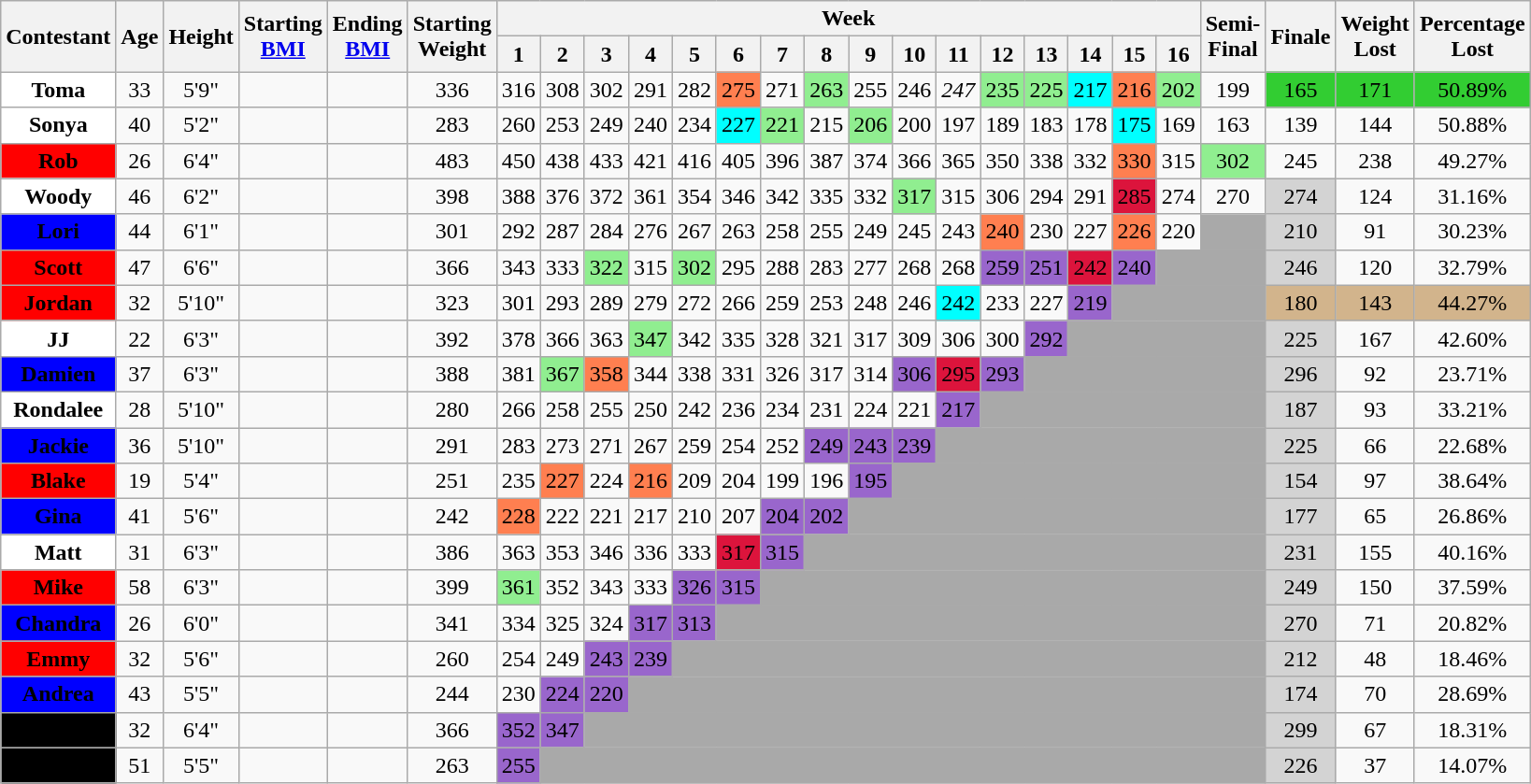<table class="wikitable sortable"  style="text-align:center; margin:auto;">
<tr>
<th rowspan="2">Contestant</th>
<th rowspan="2">Age</th>
<th rowspan="2">Height</th>
<th rowspan="2">Starting<br><a href='#'>BMI</a></th>
<th rowspan="2">Ending<br><a href='#'>BMI</a></th>
<th rowspan="2">Starting<br>Weight</th>
<th colspan="16">Week</th>
<th rowspan="2">Semi-<br>Final</th>
<th rowspan="2">Finale</th>
<th rowspan="2">Weight<br>Lost</th>
<th rowspan="2">Percentage<br>Lost</th>
</tr>
<tr>
<th>1</th>
<th>2</th>
<th>3</th>
<th>4</th>
<th>5</th>
<th>6</th>
<th>7</th>
<th>8</th>
<th>9</th>
<th>10</th>
<th>11</th>
<th>12</th>
<th>13</th>
<th>14</th>
<th>15</th>
<th>16</th>
</tr>
<tr>
<td style="background:white;"><span><strong>Toma</strong></span></td>
<td>33</td>
<td>5'9"</td>
<td></td>
<td></td>
<td>336</td>
<td>316</td>
<td>308</td>
<td>302</td>
<td>291</td>
<td>282</td>
<td style="background:coral;">275</td>
<td>271</td>
<td style="background:lightgreen;">263</td>
<td>255</td>
<td>246</td>
<td><em>247</em></td>
<td style="background:lightgreen;">235</td>
<td style="background:lightgreen;">225</td>
<td style="background:aqua;">217</td>
<td style="background:coral;">216</td>
<td style="background:lightgreen;">202</td>
<td>199</td>
<td style="background:limegreen;">165</td>
<td style="background:limegreen;">171</td>
<td style="background:limegreen;">50.89%</td>
</tr>
<tr>
<td style="background:white;"><span><strong>Sonya</strong></span></td>
<td>40</td>
<td>5'2"</td>
<td></td>
<td></td>
<td>283</td>
<td>260</td>
<td>253</td>
<td>249</td>
<td>240</td>
<td>234</td>
<td style="background:cyan;">227</td>
<td style="background:lightgreen;">221</td>
<td>215</td>
<td style="background:lightgreen;">206</td>
<td>200</td>
<td>197</td>
<td>189</td>
<td>183</td>
<td>178</td>
<td style="background:cyan;">175</td>
<td>169</td>
<td>163</td>
<td>139</td>
<td>144</td>
<td>50.88%</td>
</tr>
<tr>
<td style="background:red;"><span><strong>Rob</strong></span></td>
<td>26</td>
<td>6'4"</td>
<td></td>
<td></td>
<td>483</td>
<td>450</td>
<td>438</td>
<td>433</td>
<td>421</td>
<td>416</td>
<td>405</td>
<td>396</td>
<td>387</td>
<td>374</td>
<td>366</td>
<td>365</td>
<td>350</td>
<td>338</td>
<td>332</td>
<td style="background:coral;">330</td>
<td>315</td>
<td style="background:lightgreen;">302</td>
<td>245</td>
<td>238</td>
<td>49.27%</td>
</tr>
<tr>
<td style="background:white;"><span><strong>Woody</strong></span></td>
<td>46</td>
<td>6'2"</td>
<td></td>
<td></td>
<td>398</td>
<td>388</td>
<td>376</td>
<td>372</td>
<td>361</td>
<td>354</td>
<td>346</td>
<td>342</td>
<td>335</td>
<td>332</td>
<td style="background:lightgreen;">317</td>
<td>315</td>
<td>306</td>
<td>294</td>
<td>291</td>
<td style="background:crimson;">285</td>
<td>274</td>
<td>270</td>
<td style="background:lightgrey;">274</td>
<td>124</td>
<td>31.16%</td>
</tr>
<tr>
<td style="background:blue;"><span><strong>Lori</strong></span></td>
<td>44</td>
<td>6'1"</td>
<td></td>
<td></td>
<td>301</td>
<td>292</td>
<td>287</td>
<td>284</td>
<td>276</td>
<td>267</td>
<td>263</td>
<td>258</td>
<td>255</td>
<td>249</td>
<td>245</td>
<td>243</td>
<td style="background:coral;">240</td>
<td>230</td>
<td>227</td>
<td style="background:coral;">226</td>
<td>220</td>
<td style="background:darkgrey;" colspan="1"></td>
<td style="background:lightgrey;">210</td>
<td>91</td>
<td>30.23%</td>
</tr>
<tr>
<td style="background:red;"><span><strong>Scott</strong></span></td>
<td>47</td>
<td>6'6"</td>
<td></td>
<td></td>
<td>366</td>
<td>343</td>
<td>333</td>
<td style="background:lightgreen;">322</td>
<td>315</td>
<td style="background:lightgreen;">302</td>
<td>295</td>
<td>288</td>
<td>283</td>
<td>277</td>
<td>268</td>
<td>268</td>
<td style="background:#96c;">259</td>
<td style="background:#96c;">251</td>
<td style="background:crimson;">242</td>
<td style="background:#96c;">240</td>
<td style="background:darkgrey;" colspan="2"></td>
<td style="background:lightgrey;">246</td>
<td>120</td>
<td>32.79%</td>
</tr>
<tr>
<td style="background:red;"><span><strong>Jordan</strong></span></td>
<td>32</td>
<td>5'10"</td>
<td></td>
<td></td>
<td>323</td>
<td>301</td>
<td>293</td>
<td>289</td>
<td>279</td>
<td>272</td>
<td>266</td>
<td>259</td>
<td>253</td>
<td>248</td>
<td>246</td>
<td style="background:cyan;">242</td>
<td>233</td>
<td>227</td>
<td style="background:#96c;">219</td>
<td style="background:darkgrey;" colspan="3"></td>
<td style="background:tan;">180</td>
<td style="background:tan;">143</td>
<td style="background:tan;">44.27%</td>
</tr>
<tr>
<td style="background:white;"><span><strong>JJ</strong></span></td>
<td>22</td>
<td>6'3"</td>
<td></td>
<td></td>
<td>392</td>
<td>378</td>
<td>366</td>
<td>363</td>
<td style="background:lightgreen;">347</td>
<td>342</td>
<td>335</td>
<td>328</td>
<td>321</td>
<td>317</td>
<td>309</td>
<td>306</td>
<td>300</td>
<td style="background:#96c;">292</td>
<td style="background:darkgrey;" colspan="4"></td>
<td style="background:lightgrey;">225</td>
<td>167</td>
<td>42.60%</td>
</tr>
<tr>
<td style="background:blue;"><span><strong>Damien</strong></span></td>
<td>37</td>
<td>6'3"</td>
<td></td>
<td></td>
<td>388</td>
<td>381</td>
<td style="background:lightgreen;">367</td>
<td bgcolor="coral">358</td>
<td>344</td>
<td>338</td>
<td>331</td>
<td>326</td>
<td>317</td>
<td>314</td>
<td style="background:#96c;">306</td>
<td style="background:crimson;">295</td>
<td style="background:#96c;">293</td>
<td style="background:darkgrey;" colspan="5"></td>
<td style="background:lightgrey;">296</td>
<td>92</td>
<td>23.71%</td>
</tr>
<tr>
<td style="background:white;"><span><strong>Rondalee</strong></span></td>
<td>28</td>
<td>5'10"</td>
<td></td>
<td></td>
<td>280</td>
<td>266</td>
<td>258</td>
<td>255</td>
<td>250</td>
<td>242</td>
<td>236</td>
<td>234</td>
<td>231</td>
<td>224</td>
<td>221</td>
<td style="background:#96c;">217</td>
<td style="background:darkgrey;" colspan="6"></td>
<td style="background:lightgrey;">187</td>
<td>93</td>
<td>33.21%</td>
</tr>
<tr>
<td style="background:blue;"><span><strong>Jackie</strong></span></td>
<td>36</td>
<td>5'10"</td>
<td></td>
<td></td>
<td>291</td>
<td>283</td>
<td>273</td>
<td>271</td>
<td>267</td>
<td>259</td>
<td>254</td>
<td>252</td>
<td style="background:#96c;">249</td>
<td style="background:#96c;">243</td>
<td style="background:#96c;">239</td>
<td style="background:darkgrey;" colspan="7"></td>
<td style="background:lightgrey;">225</td>
<td>66</td>
<td>22.68%</td>
</tr>
<tr>
<td style="background:red;"><span><strong>Blake</strong></span></td>
<td>19</td>
<td>5'4"</td>
<td></td>
<td></td>
<td>251</td>
<td>235</td>
<td bgcolor="coral">227</td>
<td>224</td>
<td bgcolor="coral">216</td>
<td>209</td>
<td>204</td>
<td>199</td>
<td>196</td>
<td style="background:#96c;">195</td>
<td style="background:darkgrey;" colspan="8"></td>
<td style="background:lightgrey;">154</td>
<td>97</td>
<td>38.64%</td>
</tr>
<tr>
<td style="background:blue;"><span><strong>Gina</strong></span></td>
<td>41</td>
<td>5'6"</td>
<td></td>
<td></td>
<td>242</td>
<td bgcolor="coral">228</td>
<td>222</td>
<td>221</td>
<td>217</td>
<td>210</td>
<td>207</td>
<td style="background:#96c;">204</td>
<td style="background:#96c;">202</td>
<td style="background:darkgrey;" colspan="9"></td>
<td style="background:lightgrey;">177</td>
<td>65</td>
<td>26.86%</td>
</tr>
<tr>
<td style="background:white;"><span><strong>Matt</strong></span></td>
<td>31</td>
<td>6'3"</td>
<td></td>
<td></td>
<td>386</td>
<td>363</td>
<td>353</td>
<td>346</td>
<td>336</td>
<td>333</td>
<td style="background:crimson;">317</td>
<td style="background:#96c;">315</td>
<td style="background:darkgrey;" colspan="10"></td>
<td style="background:lightgrey;">231</td>
<td>155</td>
<td>40.16%</td>
</tr>
<tr>
<td style="background:red;"><span><strong>Mike</strong></span></td>
<td>58</td>
<td>6'3"</td>
<td></td>
<td></td>
<td>399</td>
<td style="background:lightgreen;">361</td>
<td>352</td>
<td>343</td>
<td>333</td>
<td style="background:#96c;">326</td>
<td style="background:#96c;">315</td>
<td style="background:darkgrey;" colspan="11"></td>
<td style="background:lightgrey;">249</td>
<td>150</td>
<td>37.59%</td>
</tr>
<tr>
<td style="background:blue;"><span><strong>Chandra</strong></span></td>
<td>26</td>
<td>6'0"</td>
<td></td>
<td></td>
<td>341</td>
<td>334</td>
<td>325</td>
<td>324</td>
<td style="background:#96c;">317</td>
<td style="background:#96c;">313</td>
<td style="background:darkgrey;" colspan="12"></td>
<td style="background:lightgrey;">270</td>
<td>71</td>
<td>20.82%</td>
</tr>
<tr>
<td style="background:red;"><span><strong>Emmy</strong></span></td>
<td>32</td>
<td>5'6"</td>
<td></td>
<td></td>
<td>260</td>
<td>254</td>
<td>249</td>
<td style="background:#96c;">243</td>
<td style="background:#96c;">239</td>
<td style="background:darkgrey;" colspan="13"></td>
<td style="background:lightgrey;">212</td>
<td>48</td>
<td>18.46%</td>
</tr>
<tr>
<td style="background:blue;"><span><strong>Andrea</strong></span></td>
<td>43</td>
<td>5'5"</td>
<td></td>
<td></td>
<td>244</td>
<td>230</td>
<td style="background:#96c;">224</td>
<td style="background:#96c;">220</td>
<td style="background:darkgrey;" colspan="14"></td>
<td style="background:lightgrey;">174</td>
<td>70</td>
<td>28.69%</td>
</tr>
<tr>
<td style="background:black;"><span><strong>Vanessa</strong></span></td>
<td>32</td>
<td>6'4"</td>
<td></td>
<td></td>
<td>366</td>
<td style="background:#96c;">352</td>
<td style="background:#96c;">347</td>
<td style="background:darkgrey;" colspan="15"></td>
<td style="background:lightgrey;">299</td>
<td>67</td>
<td>18.31%</td>
</tr>
<tr>
<td style="background:black;"><span><strong>Zina</strong></span></td>
<td>51</td>
<td>5'5"</td>
<td></td>
<td></td>
<td>263</td>
<td style="background:#96c;">255</td>
<td style="background:darkgrey;" colspan="16"></td>
<td style="background:lightgrey;">226</td>
<td>37</td>
<td>14.07%</td>
</tr>
</table>
